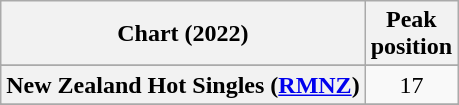<table class="wikitable sortable plainrowheaders" style="text-align:center">
<tr>
<th scope="col">Chart (2022)</th>
<th scope="col">Peak<br>position</th>
</tr>
<tr>
</tr>
<tr>
<th scope="row">New Zealand Hot Singles (<a href='#'>RMNZ</a>)</th>
<td>17</td>
</tr>
<tr>
</tr>
<tr>
</tr>
</table>
